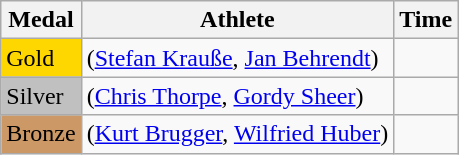<table class="wikitable">
<tr>
<th>Medal</th>
<th>Athlete</th>
<th>Time</th>
</tr>
<tr>
<td bgcolor="gold">Gold</td>
<td> (<a href='#'>Stefan Krauße</a>, <a href='#'>Jan Behrendt</a>)</td>
<td></td>
</tr>
<tr>
<td bgcolor="silver">Silver</td>
<td> (<a href='#'>Chris Thorpe</a>, <a href='#'>Gordy Sheer</a>)</td>
<td></td>
</tr>
<tr>
<td bgcolor="CC9966">Bronze</td>
<td> (<a href='#'>Kurt Brugger</a>, <a href='#'>Wilfried Huber</a>)</td>
<td></td>
</tr>
</table>
